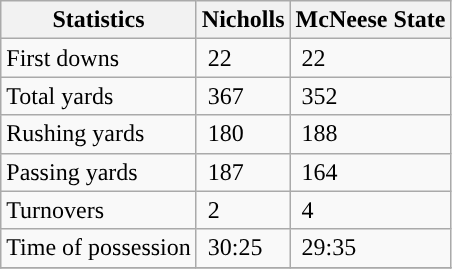<table class="wikitable">
<tr>
<th>Statistics</th>
<th>Nicholls</th>
<th>McNeese State</th>
</tr>
<tr>
<td>First downs</td>
<td> 22</td>
<td> 22</td>
</tr>
<tr>
<td>Total yards</td>
<td> 367</td>
<td> 352</td>
</tr>
<tr>
<td>Rushing yards</td>
<td> 180</td>
<td> 188</td>
</tr>
<tr>
<td>Passing yards</td>
<td> 187</td>
<td> 164</td>
</tr>
<tr>
<td>Turnovers</td>
<td> 2</td>
<td> 4</td>
</tr>
<tr>
<td>Time of possession</td>
<td> 30:25</td>
<td> 29:35</td>
</tr>
<tr>
</tr>
</table>
